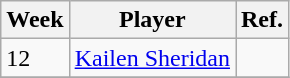<table class=wikitable>
<tr>
<th>Week</th>
<th>Player</th>
<th>Ref.</th>
</tr>
<tr>
<td>12</td>
<td> <a href='#'>Kailen Sheridan</a></td>
<td></td>
</tr>
<tr>
</tr>
</table>
